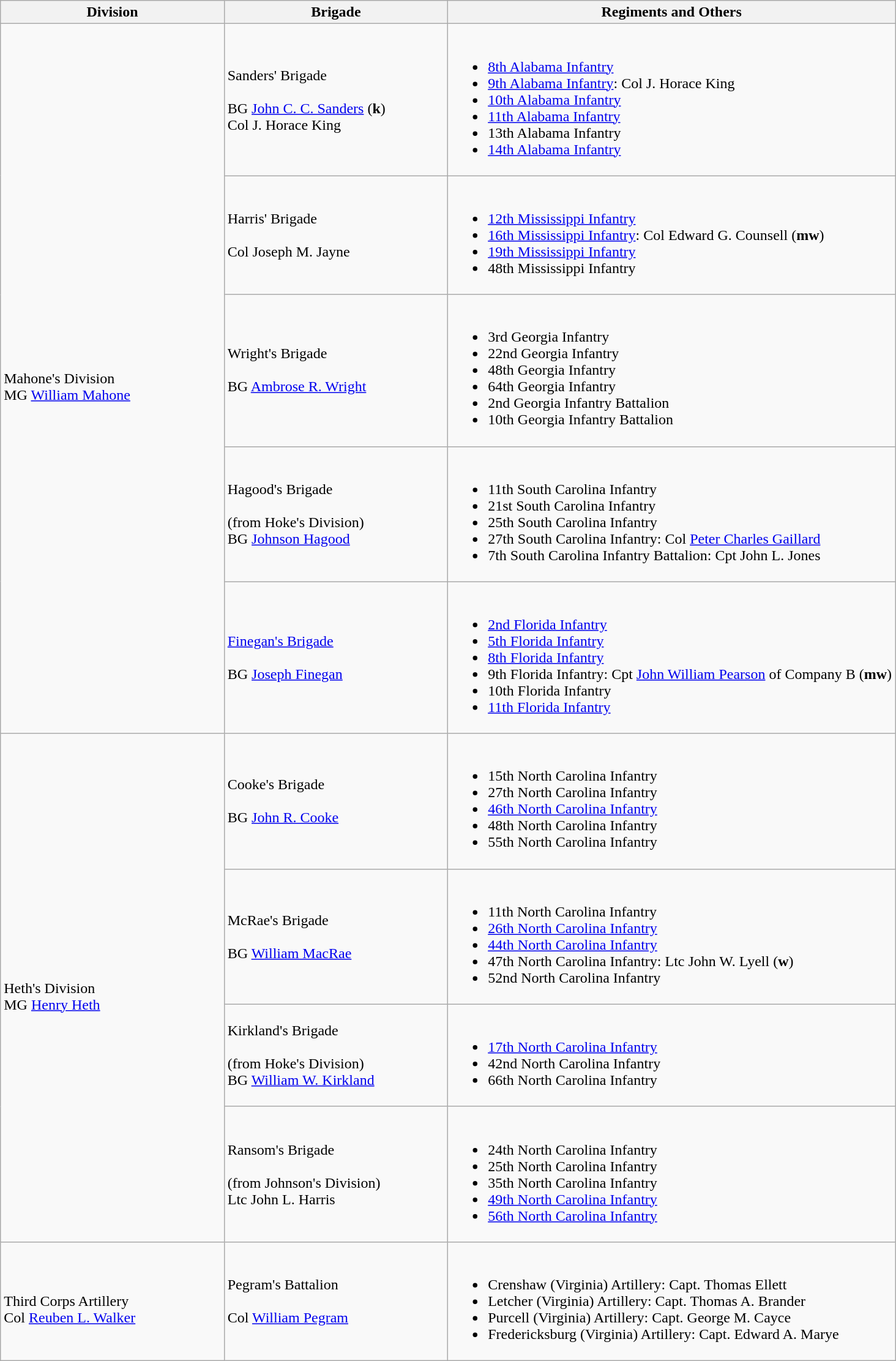<table class="wikitable">
<tr>
<th style="width:25%;">Division</th>
<th style="width:25%;">Brigade</th>
<th>Regiments and Others</th>
</tr>
<tr>
<td rowspan=5><br>Mahone's Division
<br>
MG <a href='#'>William Mahone</a></td>
<td>Sanders' Brigade<br><br>
BG <a href='#'>John C. C. Sanders</a> (<strong>k</strong>)
<br>
Col J. Horace King</td>
<td><br><ul><li><a href='#'>8th Alabama Infantry</a></li><li><a href='#'>9th Alabama Infantry</a>: Col J. Horace King</li><li><a href='#'>10th Alabama Infantry</a></li><li><a href='#'>11th Alabama Infantry</a></li><li>13th Alabama Infantry</li><li><a href='#'>14th Alabama Infantry</a></li></ul></td>
</tr>
<tr>
<td>Harris' Brigade<br><br>
Col Joseph M. Jayne</td>
<td><br><ul><li><a href='#'>12th Mississippi Infantry</a></li><li><a href='#'>16th Mississippi Infantry</a>: Col Edward G. Counsell (<strong>mw</strong>)</li><li><a href='#'>19th Mississippi Infantry</a></li><li>48th Mississippi Infantry</li></ul></td>
</tr>
<tr>
<td>Wright's Brigade<br><br>
BG <a href='#'>Ambrose R. Wright</a></td>
<td><br><ul><li>3rd Georgia Infantry</li><li>22nd Georgia Infantry</li><li>48th Georgia Infantry</li><li>64th Georgia Infantry</li><li>2nd Georgia Infantry Battalion</li><li>10th Georgia Infantry Battalion</li></ul></td>
</tr>
<tr>
<td>Hagood's Brigade<br><br>(from Hoke's Division)
<br>
BG <a href='#'>Johnson Hagood</a></td>
<td><br><ul><li>11th South Carolina Infantry</li><li>21st South Carolina Infantry</li><li>25th South Carolina Infantry</li><li>27th South Carolina Infantry: Col <a href='#'>Peter Charles Gaillard</a></li><li>7th South Carolina Infantry Battalion: Cpt John L. Jones</li></ul></td>
</tr>
<tr>
<td><a href='#'>Finegan's Brigade</a><br><br>
BG <a href='#'>Joseph Finegan</a></td>
<td><br><ul><li><a href='#'>2nd Florida Infantry</a></li><li><a href='#'>5th Florida Infantry</a></li><li><a href='#'>8th Florida Infantry</a></li><li>9th Florida Infantry: Cpt <a href='#'>John William Pearson</a> of Company B (<strong>mw</strong>)</li><li>10th Florida Infantry</li><li><a href='#'>11th Florida Infantry</a></li></ul></td>
</tr>
<tr>
<td rowspan=4><br>Heth's Division
<br>
MG <a href='#'>Henry Heth</a></td>
<td>Cooke's Brigade<br><br>
BG <a href='#'>John R. Cooke</a></td>
<td><br><ul><li>15th North Carolina Infantry</li><li>27th North Carolina Infantry</li><li><a href='#'>46th North Carolina Infantry</a></li><li>48th North Carolina Infantry</li><li>55th North Carolina Infantry</li></ul></td>
</tr>
<tr>
<td>McRae's Brigade<br><br>
BG <a href='#'>William MacRae</a></td>
<td><br><ul><li>11th North Carolina Infantry</li><li><a href='#'>26th North Carolina Infantry</a></li><li><a href='#'>44th North Carolina Infantry</a></li><li>47th North Carolina Infantry: Ltc John W. Lyell (<strong>w</strong>)</li><li>52nd North Carolina Infantry</li></ul></td>
</tr>
<tr>
<td>Kirkland's Brigade<br><br>(from Hoke's Division)
<br>
BG <a href='#'>William W. Kirkland</a></td>
<td><br><ul><li><a href='#'>17th North Carolina Infantry</a></li><li>42nd North Carolina Infantry</li><li>66th North Carolina Infantry</li></ul></td>
</tr>
<tr>
<td>Ransom's Brigade<br><br>(from Johnson's Division)
<br>
Ltc John L. Harris</td>
<td><br><ul><li>24th North Carolina Infantry</li><li>25th North Carolina Infantry</li><li>35th North Carolina Infantry</li><li><a href='#'>49th North Carolina Infantry</a></li><li><a href='#'>56th North Carolina Infantry</a></li></ul></td>
</tr>
<tr>
<td rowspan=1><br>Third Corps Artillery
<br>
Col <a href='#'>Reuben L. Walker</a></td>
<td>Pegram's Battalion<br><br>
Col <a href='#'>William Pegram</a></td>
<td><br><ul><li>Crenshaw (Virginia) Artillery: Capt. Thomas Ellett</li><li>Letcher (Virginia) Artillery: Capt. Thomas A. Brander</li><li>Purcell (Virginia) Artillery: Capt. George M. Cayce</li><li>Fredericksburg (Virginia) Artillery: Capt. Edward A. Marye</li></ul></td>
</tr>
</table>
